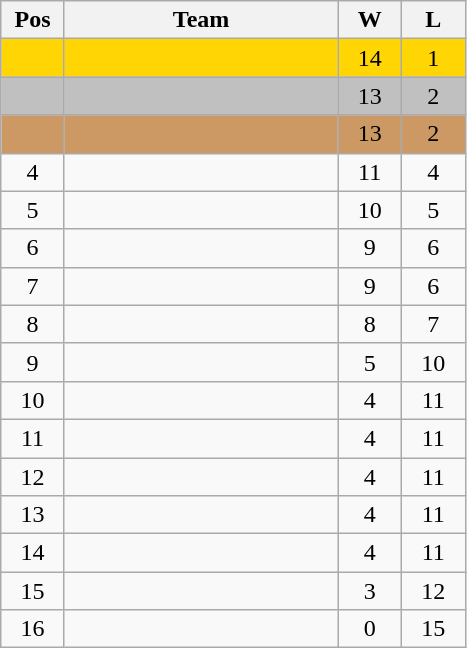<table class="wikitable" style="text-align:center">
<tr>
<th width="35">Pos</th>
<th width="175">Team</th>
<th width="35">W</th>
<th width="35">L</th>
</tr>
<tr bgcolor=#FFD604>
<td></td>
<td align=left></td>
<td>14</td>
<td>1</td>
</tr>
<tr bgcolor=#C0C0C0>
<td></td>
<td align=left></td>
<td>13</td>
<td>2</td>
</tr>
<tr bgcolor=#CC9965>
<td></td>
<td align=left></td>
<td>13</td>
<td>2</td>
</tr>
<tr>
<td>4</td>
<td align=left></td>
<td>11</td>
<td>4</td>
</tr>
<tr>
<td>5</td>
<td align=left></td>
<td>10</td>
<td>5</td>
</tr>
<tr>
<td>6</td>
<td align=left></td>
<td>9</td>
<td>6</td>
</tr>
<tr>
<td>7</td>
<td align=left></td>
<td>9</td>
<td>6</td>
</tr>
<tr>
<td>8</td>
<td align=left></td>
<td>8</td>
<td>7</td>
</tr>
<tr>
<td>9</td>
<td align=left></td>
<td>5</td>
<td>10</td>
</tr>
<tr>
<td>10</td>
<td align=left></td>
<td>4</td>
<td>11</td>
</tr>
<tr>
<td>11</td>
<td align=left></td>
<td>4</td>
<td>11</td>
</tr>
<tr>
<td>12</td>
<td align=left></td>
<td>4</td>
<td>11</td>
</tr>
<tr>
<td>13</td>
<td align=left></td>
<td>4</td>
<td>11</td>
</tr>
<tr>
<td>14</td>
<td align=left></td>
<td>4</td>
<td>11</td>
</tr>
<tr>
<td>15</td>
<td align=left></td>
<td>3</td>
<td>12</td>
</tr>
<tr>
<td>16</td>
<td align=left></td>
<td>0</td>
<td>15</td>
</tr>
</table>
